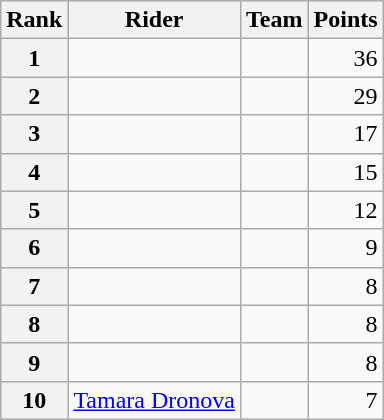<table class="wikitable">
<tr>
<th scope="col">Rank</th>
<th scope="col">Rider</th>
<th scope="col">Team</th>
<th scope="col">Points</th>
</tr>
<tr>
<th scope="row">1</th>
<td> </td>
<td></td>
<td style="text-align:right;">36</td>
</tr>
<tr>
<th scope="row">2</th>
<td></td>
<td></td>
<td style="text-align:right;">29</td>
</tr>
<tr>
<th scope="row">3</th>
<td></td>
<td></td>
<td style="text-align:right;">17</td>
</tr>
<tr>
<th scope="row">4</th>
<td></td>
<td></td>
<td style="text-align:right;">15</td>
</tr>
<tr>
<th scope="row">5</th>
<td></td>
<td></td>
<td style="text-align:right;">12</td>
</tr>
<tr>
<th scope="row">6</th>
<td></td>
<td></td>
<td style="text-align:right;">9</td>
</tr>
<tr>
<th scope="row">7</th>
<td></td>
<td></td>
<td style="text-align:right;">8</td>
</tr>
<tr>
<th scope="row">8</th>
<td></td>
<td></td>
<td style="text-align:right;">8</td>
</tr>
<tr>
<th scope="row">9</th>
<td></td>
<td></td>
<td style="text-align:right;">8</td>
</tr>
<tr>
<th scope="row">10</th>
<td> <a href='#'>Tamara Dronova</a></td>
<td></td>
<td style="text-align:right;">7</td>
</tr>
</table>
